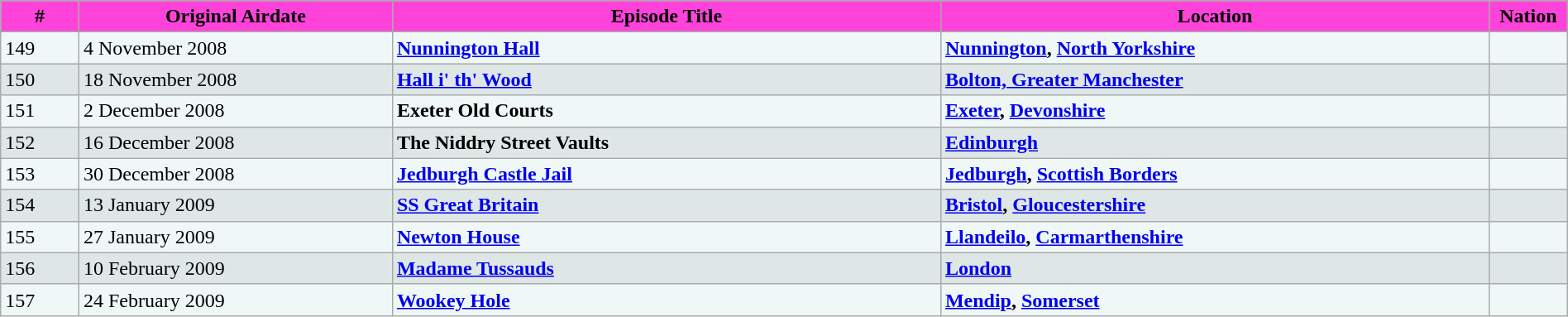<table class="wikitable" id="series_list" style="margin: auto; width: 100%">
<tr style="background:#FF43DA; color:black;">
<th style="width:5%; background:#FF43DA;"><strong>#</strong></th>
<th style="width:20%; background:#FF43DA;"><strong>Original Airdate</strong></th>
<th style="width:35%; background:#FF43DA;"><strong>Episode Title</strong></th>
<th style="width:35%; background:#FF43DA;"><strong>Location</strong></th>
<th style="width:20%; background:#FF43DA;"><strong>Nation</strong></th>
</tr>
<tr style="background:#eff8f7;">
<td>149</td>
<td>4 November 2008</td>
<td><strong><a href='#'>Nunnington Hall</a></strong></td>
<td><strong><a href='#'>Nunnington</a>, <a href='#'>North Yorkshire</a></strong></td>
<td></td>
</tr>
<tr style="background:#dee7e6;">
<td>150</td>
<td>18 November 2008</td>
<td><strong><a href='#'>Hall i' th' Wood</a></strong></td>
<td><strong><a href='#'>Bolton, Greater Manchester</a></strong></td>
<td></td>
</tr>
<tr style="background:#eff8f7;">
<td>151</td>
<td>2 December 2008</td>
<td><strong>Exeter Old Courts</strong></td>
<td><strong><a href='#'>Exeter</a>, <a href='#'>Devonshire</a></strong></td>
<td></td>
</tr>
<tr style="background:#dee7e6;">
<td>152</td>
<td>16 December 2008</td>
<td><strong>The Niddry Street Vaults</strong></td>
<td><strong><a href='#'>Edinburgh</a></strong></td>
<td></td>
</tr>
<tr style="background:#eff8f7;">
<td>153</td>
<td>30 December 2008</td>
<td><strong><a href='#'>Jedburgh Castle Jail</a></strong></td>
<td><strong><a href='#'>Jedburgh</a>, <a href='#'>Scottish Borders</a></strong></td>
<td></td>
</tr>
<tr style="background:#dee7e6;">
<td>154</td>
<td>13 January 2009</td>
<td><strong><a href='#'>SS Great Britain</a></strong></td>
<td><strong><a href='#'>Bristol</a>, <a href='#'>Gloucestershire</a></strong></td>
<td></td>
</tr>
<tr style="background:#eff8f7;">
<td>155</td>
<td>27 January 2009</td>
<td><strong><a href='#'>Newton House</a></strong></td>
<td><strong><a href='#'>Llandeilo</a>, <a href='#'>Carmarthenshire</a></strong></td>
<td></td>
</tr>
<tr style="background:#dee7e6;">
<td>156</td>
<td>10 February 2009</td>
<td><strong><a href='#'>Madame Tussauds</a></strong></td>
<td><strong><a href='#'>London</a></strong></td>
<td></td>
</tr>
<tr style="background:#eff8f7;">
<td>157</td>
<td>24 February 2009</td>
<td><strong><a href='#'>Wookey Hole</a></strong></td>
<td><strong><a href='#'>Mendip</a>, <a href='#'>Somerset</a></strong></td>
<td></td>
</tr>
</table>
